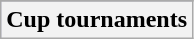<table class=wikitable>
<tr bgcolor=e5d1cb>
</tr>
<tr bgcolor=#CCCCFF>
<th>Cup tournaments</th>
</tr>
</table>
